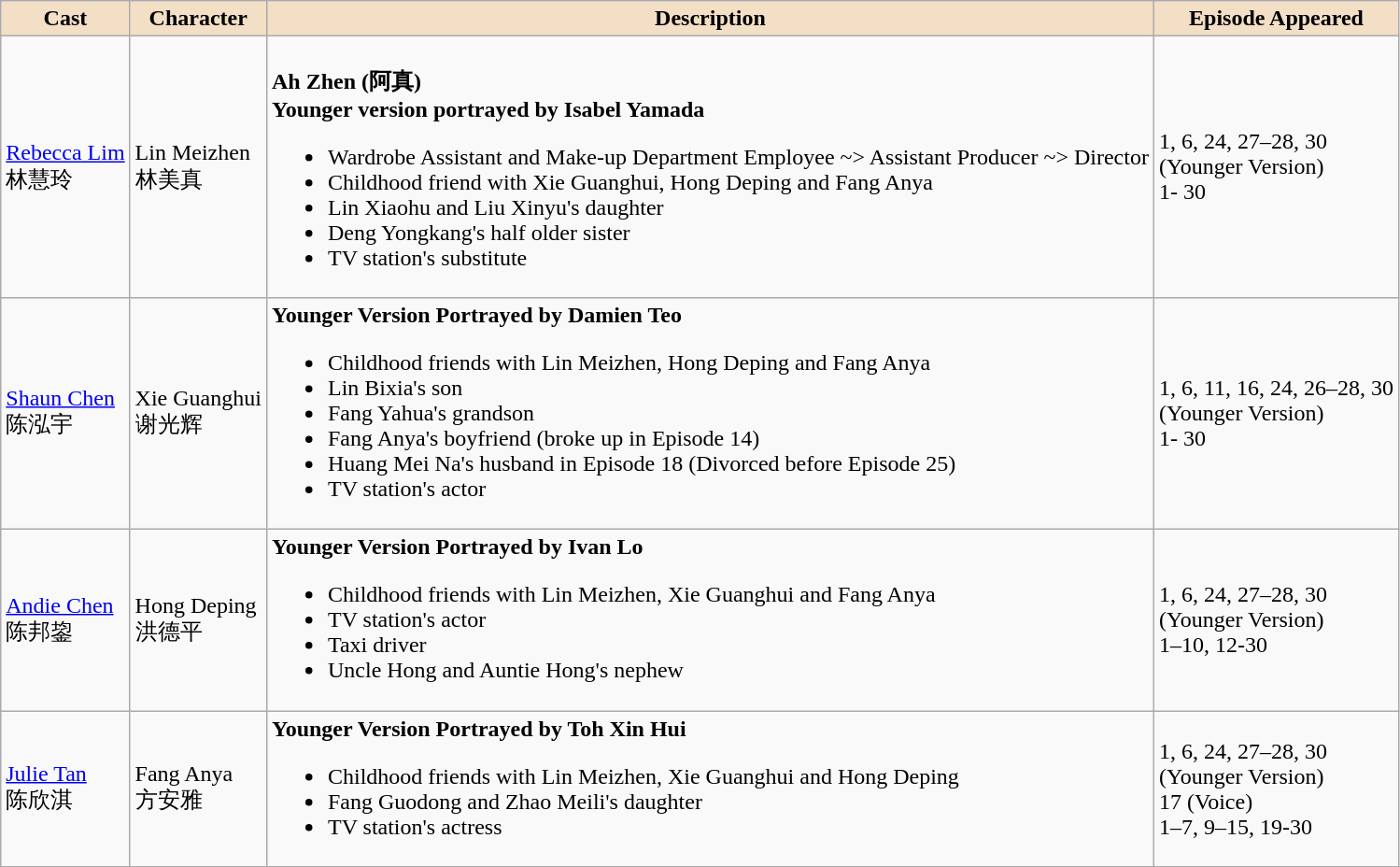<table class="wikitable">
<tr>
<th style="background:#f2dfc6">Cast</th>
<th style="background:#f2dfc6">Character</th>
<th style="background:#f2dfc6">Description</th>
<th style="background:#f2dfc6">Episode Appeared</th>
</tr>
<tr>
<td><a href='#'>Rebecca Lim</a> <br> 林慧玲</td>
<td>Lin Meizhen <br> 林美真</td>
<td><br><strong>Ah Zhen (阿真)</strong> <br>
<strong>Younger version portrayed by Isabel Yamada</strong><ul><li>Wardrobe Assistant and Make-up Department Employee ~> Assistant Producer ~> Director</li><li>Childhood friend with Xie Guanghui, Hong Deping and Fang Anya</li><li>Lin Xiaohu and Liu Xinyu's daughter</li><li>Deng Yongkang's half older sister</li><li>TV station's substitute</li></ul></td>
<td>1, 6, 24, 27–28, 30 <br> (Younger Version) <br> 1- 30</td>
</tr>
<tr>
<td><a href='#'>Shaun Chen</a> <br> 陈泓宇</td>
<td>Xie Guanghui <br> 谢光辉</td>
<td><strong>Younger Version Portrayed by Damien Teo</strong><br><ul><li>Childhood friends with Lin Meizhen, Hong Deping and Fang Anya</li><li>Lin Bixia's son</li><li>Fang Yahua's grandson</li><li>Fang Anya's boyfriend (broke up in Episode 14)</li><li>Huang Mei Na's husband in Episode 18 (Divorced before Episode 25)</li><li>TV station's actor</li></ul></td>
<td>1, 6, 11, 16, 24, 26–28, 30 <br> (Younger Version) <br> 1- 30</td>
</tr>
<tr>
<td><a href='#'>Andie Chen</a> <br> 陈邦鋆</td>
<td>Hong Deping <br> 洪德平</td>
<td><strong>Younger Version Portrayed by Ivan Lo</strong><br><ul><li>Childhood friends with Lin Meizhen, Xie Guanghui and Fang Anya</li><li>TV station's actor</li><li>Taxi driver</li><li>Uncle Hong and Auntie Hong's nephew</li></ul></td>
<td>1, 6, 24, 27–28, 30 <br> (Younger Version) <br> 1–10, 12-30</td>
</tr>
<tr>
<td><a href='#'>Julie Tan</a> <br> 陈欣淇</td>
<td>Fang Anya <br> 方安雅</td>
<td><strong>Younger Version Portrayed by Toh Xin Hui</strong><br><ul><li>Childhood friends with Lin Meizhen, Xie Guanghui and Hong Deping</li><li>Fang Guodong and Zhao Meili's daughter</li><li>TV station's actress</li></ul></td>
<td>1, 6, 24, 27–28, 30 <br> (Younger Version) <br> 17 (Voice) <br> 1–7, 9–15, 19-30</td>
</tr>
</table>
